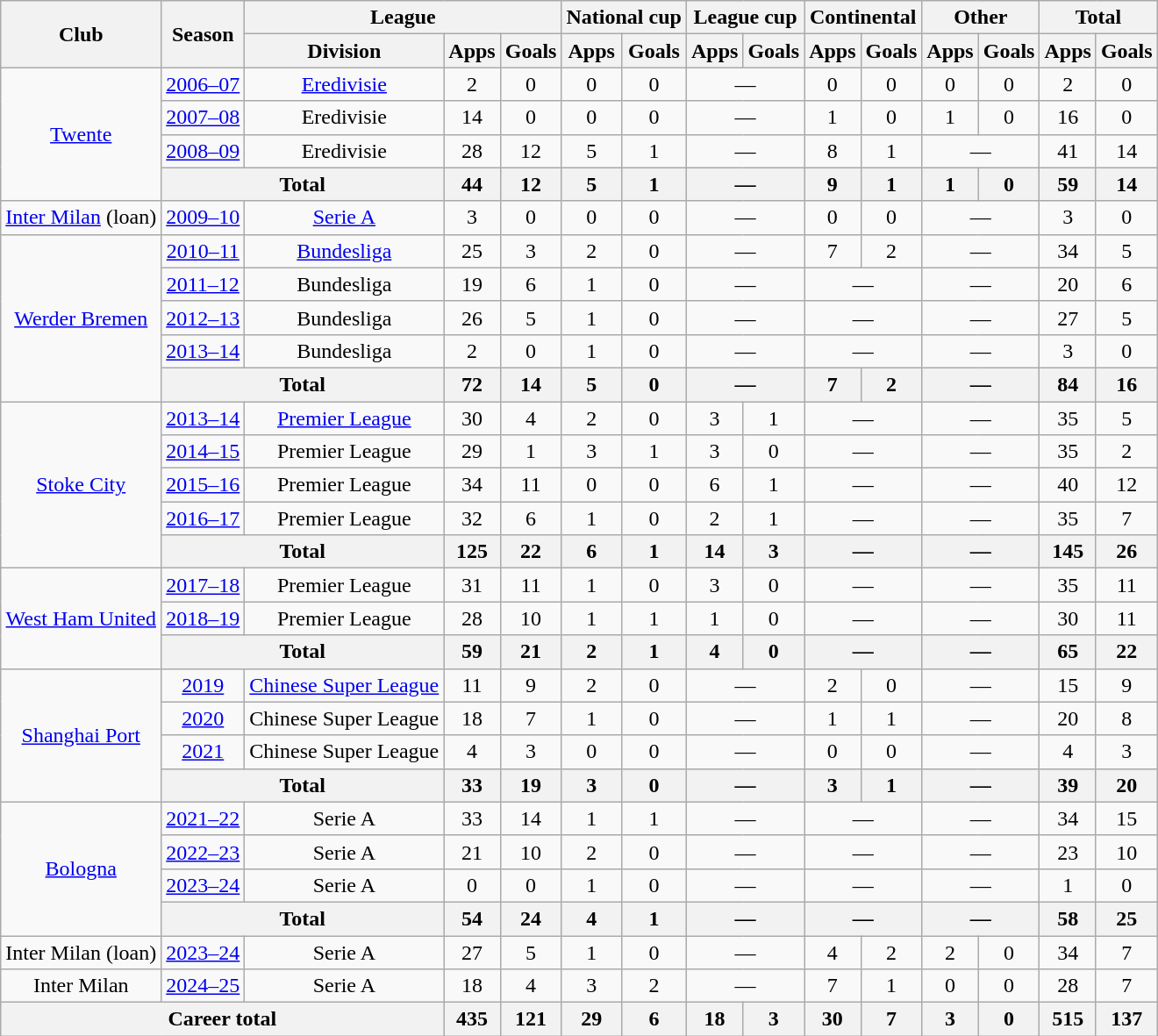<table class="wikitable" style="text-align: center;">
<tr>
<th rowspan="2">Club</th>
<th rowspan="2">Season</th>
<th colspan="3">League</th>
<th colspan="2">National cup</th>
<th colspan="2">League cup</th>
<th colspan="2">Continental</th>
<th colspan="2">Other</th>
<th colspan="2">Total</th>
</tr>
<tr>
<th>Division</th>
<th>Apps</th>
<th>Goals</th>
<th>Apps</th>
<th>Goals</th>
<th>Apps</th>
<th>Goals</th>
<th>Apps</th>
<th>Goals</th>
<th>Apps</th>
<th>Goals</th>
<th>Apps</th>
<th>Goals</th>
</tr>
<tr>
<td rowspan="4"><a href='#'>Twente</a></td>
<td><a href='#'>2006–07</a></td>
<td><a href='#'>Eredivisie</a></td>
<td>2</td>
<td>0</td>
<td>0</td>
<td>0</td>
<td colspan="2">—</td>
<td>0</td>
<td>0</td>
<td>0</td>
<td>0</td>
<td>2</td>
<td>0</td>
</tr>
<tr>
<td><a href='#'>2007–08</a></td>
<td>Eredivisie</td>
<td>14</td>
<td>0</td>
<td>0</td>
<td>0</td>
<td colspan="2">—</td>
<td>1</td>
<td>0</td>
<td>1</td>
<td>0</td>
<td>16</td>
<td>0</td>
</tr>
<tr>
<td><a href='#'>2008–09</a></td>
<td>Eredivisie</td>
<td>28</td>
<td>12</td>
<td>5</td>
<td>1</td>
<td colspan="2">—</td>
<td>8</td>
<td>1</td>
<td colspan="2">—</td>
<td>41</td>
<td>14</td>
</tr>
<tr>
<th colspan="2">Total</th>
<th>44</th>
<th>12</th>
<th>5</th>
<th>1</th>
<th colspan="2">—</th>
<th>9</th>
<th>1</th>
<th>1</th>
<th>0</th>
<th>59</th>
<th>14</th>
</tr>
<tr>
<td><a href='#'>Inter Milan</a> (loan)</td>
<td><a href='#'>2009–10</a></td>
<td><a href='#'>Serie A</a></td>
<td>3</td>
<td>0</td>
<td>0</td>
<td>0</td>
<td colspan="2">—</td>
<td>0</td>
<td>0</td>
<td colspan="2">—</td>
<td>3</td>
<td>0</td>
</tr>
<tr>
<td rowspan="5"><a href='#'>Werder Bremen</a></td>
<td><a href='#'>2010–11</a></td>
<td><a href='#'>Bundesliga</a></td>
<td>25</td>
<td>3</td>
<td>2</td>
<td>0</td>
<td colspan="2">—</td>
<td>7</td>
<td>2</td>
<td colspan="2">—</td>
<td>34</td>
<td>5</td>
</tr>
<tr>
<td><a href='#'>2011–12</a></td>
<td>Bundesliga</td>
<td>19</td>
<td>6</td>
<td>1</td>
<td>0</td>
<td colspan="2">—</td>
<td colspan="2">—</td>
<td colspan="2">—</td>
<td>20</td>
<td>6</td>
</tr>
<tr>
<td><a href='#'>2012–13</a></td>
<td>Bundesliga</td>
<td>26</td>
<td>5</td>
<td>1</td>
<td>0</td>
<td colspan="2">—</td>
<td colspan="2">—</td>
<td colspan="2">—</td>
<td>27</td>
<td>5</td>
</tr>
<tr>
<td><a href='#'>2013–14</a></td>
<td>Bundesliga</td>
<td>2</td>
<td>0</td>
<td>1</td>
<td>0</td>
<td colspan="2">—</td>
<td colspan="2">—</td>
<td colspan="2">—</td>
<td>3</td>
<td>0</td>
</tr>
<tr>
<th colspan="2">Total</th>
<th>72</th>
<th>14</th>
<th>5</th>
<th>0</th>
<th colspan="2">—</th>
<th>7</th>
<th>2</th>
<th colspan="2">—</th>
<th>84</th>
<th>16</th>
</tr>
<tr>
<td rowspan="5"><a href='#'>Stoke City</a></td>
<td><a href='#'>2013–14</a></td>
<td><a href='#'>Premier League</a></td>
<td>30</td>
<td>4</td>
<td>2</td>
<td>0</td>
<td>3</td>
<td>1</td>
<td colspan="2">—</td>
<td colspan="2">—</td>
<td>35</td>
<td>5</td>
</tr>
<tr>
<td><a href='#'>2014–15</a></td>
<td>Premier League</td>
<td>29</td>
<td>1</td>
<td>3</td>
<td>1</td>
<td>3</td>
<td>0</td>
<td colspan="2">—</td>
<td colspan="2">—</td>
<td>35</td>
<td>2</td>
</tr>
<tr>
<td><a href='#'>2015–16</a></td>
<td>Premier League</td>
<td>34</td>
<td>11</td>
<td>0</td>
<td>0</td>
<td>6</td>
<td>1</td>
<td colspan="2">—</td>
<td colspan="2">—</td>
<td>40</td>
<td>12</td>
</tr>
<tr>
<td><a href='#'>2016–17</a></td>
<td>Premier League</td>
<td>32</td>
<td>6</td>
<td>1</td>
<td>0</td>
<td>2</td>
<td>1</td>
<td colspan="2">—</td>
<td colspan="2">—</td>
<td>35</td>
<td>7</td>
</tr>
<tr>
<th colspan="2">Total</th>
<th>125</th>
<th>22</th>
<th>6</th>
<th>1</th>
<th>14</th>
<th>3</th>
<th colspan="2">—</th>
<th colspan="2">—</th>
<th>145</th>
<th>26</th>
</tr>
<tr>
<td rowspan="3"><a href='#'>West Ham United</a></td>
<td><a href='#'>2017–18</a></td>
<td>Premier League</td>
<td>31</td>
<td>11</td>
<td>1</td>
<td>0</td>
<td>3</td>
<td>0</td>
<td colspan="2">—</td>
<td colspan="2">—</td>
<td>35</td>
<td>11</td>
</tr>
<tr>
<td><a href='#'>2018–19</a></td>
<td>Premier League</td>
<td>28</td>
<td>10</td>
<td>1</td>
<td>1</td>
<td>1</td>
<td>0</td>
<td colspan="2">—</td>
<td colspan="2">—</td>
<td>30</td>
<td>11</td>
</tr>
<tr>
<th colspan="2">Total</th>
<th>59</th>
<th>21</th>
<th>2</th>
<th>1</th>
<th>4</th>
<th>0</th>
<th colspan="2">—</th>
<th colspan="2">—</th>
<th>65</th>
<th>22</th>
</tr>
<tr>
<td rowspan="4"><a href='#'>Shanghai Port</a></td>
<td><a href='#'>2019</a></td>
<td><a href='#'>Chinese Super League</a></td>
<td>11</td>
<td>9</td>
<td>2</td>
<td>0</td>
<td colspan="2">—</td>
<td>2</td>
<td>0</td>
<td colspan="2">—</td>
<td>15</td>
<td>9</td>
</tr>
<tr>
<td><a href='#'>2020</a></td>
<td>Chinese Super League</td>
<td>18</td>
<td>7</td>
<td>1</td>
<td>0</td>
<td colspan="2">—</td>
<td>1</td>
<td>1</td>
<td colspan="2">—</td>
<td>20</td>
<td>8</td>
</tr>
<tr>
<td><a href='#'>2021</a></td>
<td>Chinese Super League</td>
<td>4</td>
<td>3</td>
<td>0</td>
<td>0</td>
<td colspan="2">—</td>
<td>0</td>
<td>0</td>
<td colspan="2">—</td>
<td>4</td>
<td>3</td>
</tr>
<tr>
<th colspan="2">Total</th>
<th>33</th>
<th>19</th>
<th>3</th>
<th>0</th>
<th colspan="2">—</th>
<th>3</th>
<th>1</th>
<th colspan="2">—</th>
<th>39</th>
<th>20</th>
</tr>
<tr>
<td rowspan="4"><a href='#'>Bologna</a></td>
<td><a href='#'>2021–22</a></td>
<td>Serie A</td>
<td>33</td>
<td>14</td>
<td>1</td>
<td>1</td>
<td colspan="2">—</td>
<td colspan="2">—</td>
<td colspan="2">—</td>
<td>34</td>
<td>15</td>
</tr>
<tr>
<td><a href='#'>2022–23</a></td>
<td>Serie A</td>
<td>21</td>
<td>10</td>
<td>2</td>
<td>0</td>
<td colspan="2">—</td>
<td colspan="2">—</td>
<td colspan="2">—</td>
<td>23</td>
<td>10</td>
</tr>
<tr>
<td><a href='#'>2023–24</a></td>
<td>Serie A</td>
<td>0</td>
<td>0</td>
<td>1</td>
<td>0</td>
<td colspan="2">—</td>
<td colspan="2">—</td>
<td colspan="2">—</td>
<td>1</td>
<td>0</td>
</tr>
<tr>
<th colspan="2">Total</th>
<th>54</th>
<th>24</th>
<th>4</th>
<th>1</th>
<th colspan="2">—</th>
<th colspan="2">—</th>
<th colspan="2">—</th>
<th>58</th>
<th>25</th>
</tr>
<tr>
<td>Inter Milan (loan)</td>
<td><a href='#'>2023–24</a></td>
<td>Serie A</td>
<td>27</td>
<td>5</td>
<td>1</td>
<td>0</td>
<td colspan="2">—</td>
<td>4</td>
<td>2</td>
<td>2</td>
<td>0</td>
<td>34</td>
<td>7</td>
</tr>
<tr>
<td>Inter Milan</td>
<td><a href='#'>2024–25</a></td>
<td>Serie A</td>
<td>18</td>
<td>4</td>
<td>3</td>
<td>2</td>
<td colspan="2">—</td>
<td>7</td>
<td>1</td>
<td>0</td>
<td>0</td>
<td>28</td>
<td>7</td>
</tr>
<tr>
<th colspan="3">Career total</th>
<th>435</th>
<th>121</th>
<th>29</th>
<th>6</th>
<th>18</th>
<th>3</th>
<th>30</th>
<th>7</th>
<th>3</th>
<th>0</th>
<th>515</th>
<th>137</th>
</tr>
</table>
